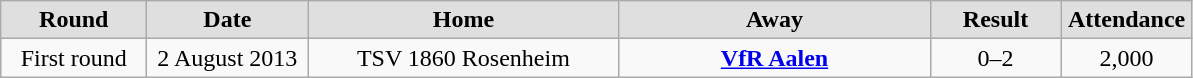<table class="wikitable">
<tr style="text-align:center; background:#dfdfdf;">
<td style="width:90px;"><strong>Round</strong></td>
<td style="width:100px;"><strong>Date</strong></td>
<td style="width:200px;"><strong>Home</strong></td>
<td style="width:200px;"><strong>Away</strong></td>
<td style="width:80px;"><strong>Result</strong></td>
<td style="width:80px;"><strong>Attendance</strong></td>
</tr>
<tr style="text-align:center;">
<td>First round</td>
<td>2 August 2013</td>
<td>TSV 1860 Rosenheim</td>
<td><strong><a href='#'>VfR Aalen</a></strong></td>
<td>0–2</td>
<td>2,000</td>
</tr>
</table>
